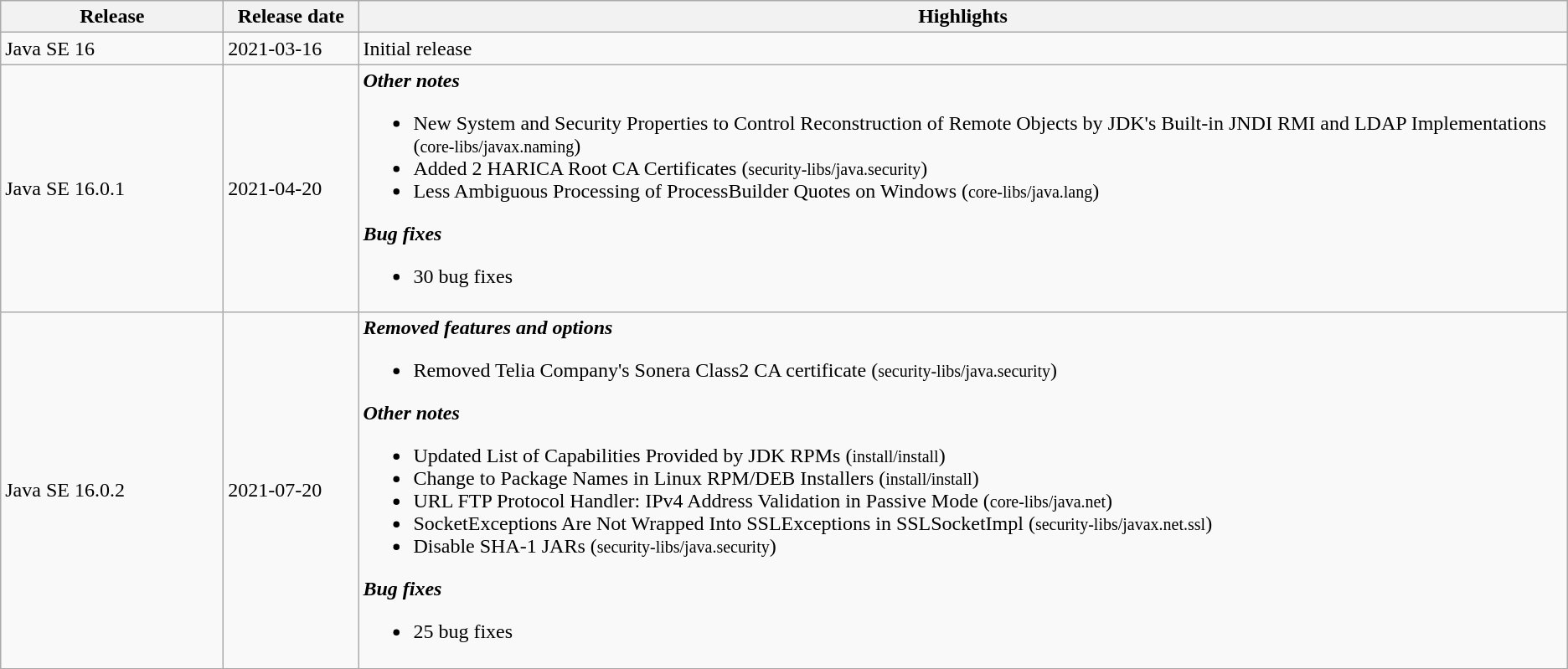<table class="wikitable mw-collapsible mw-collapsed">
<tr>
<th width=170>Release</th>
<th width=100>Release date</th>
<th>Highlights</th>
</tr>
<tr>
<td>Java SE 16</td>
<td>2021-03-16</td>
<td>Initial release</td>
</tr>
<tr>
<td>Java SE 16.0.1</td>
<td>2021-04-20</td>
<td><strong><em>Other notes</em></strong><br><ul><li>New System and Security Properties to Control Reconstruction of Remote Objects by JDK's Built-in JNDI RMI and LDAP Implementations (<small>core-libs/javax.naming</small>)</li><li>Added 2 HARICA Root CA Certificates (<small>security-libs/java.security</small>)</li><li>Less Ambiguous Processing of ProcessBuilder Quotes on Windows (<small>core-libs/java.lang</small>)</li></ul><strong><em>Bug fixes</em></strong><ul><li>30 bug fixes</li></ul></td>
</tr>
<tr>
<td>Java SE 16.0.2</td>
<td>2021-07-20</td>
<td><strong><em>Removed features and options</em></strong><br><ul><li>Removed Telia Company's Sonera Class2 CA certificate (<small>security-libs/java.security</small>)</li></ul><strong><em>Other notes</em></strong><ul><li>Updated List of Capabilities Provided by JDK RPMs (<small>install/install</small>)</li><li>Change to Package Names in Linux RPM/DEB Installers (<small>install/install</small>)</li><li>URL FTP Protocol Handler: IPv4 Address Validation in Passive Mode (<small>core-libs/java.net</small>)</li><li>SocketExceptions Are Not Wrapped Into SSLExceptions in SSLSocketImpl (<small>security-libs/javax.net.ssl</small>)</li><li>Disable SHA-1 JARs (<small>security-libs/java.security</small>)</li></ul><strong><em>Bug fixes</em></strong><ul><li>25 bug fixes</li></ul></td>
</tr>
</table>
